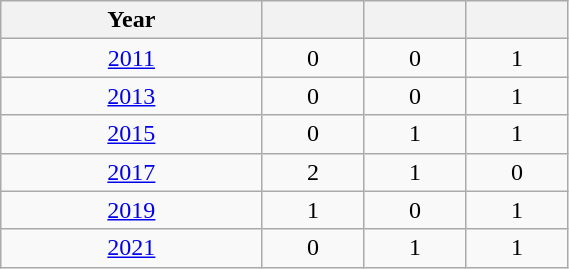<table class="wikitable" width=30% style="font-size:100%; text-align:center;">
<tr>
<th>Year</th>
<th></th>
<th></th>
<th></th>
</tr>
<tr>
<td><a href='#'>2011</a></td>
<td>0</td>
<td>0</td>
<td>1</td>
</tr>
<tr>
<td><a href='#'>2013</a></td>
<td>0</td>
<td>0</td>
<td>1</td>
</tr>
<tr>
<td><a href='#'>2015</a></td>
<td>0</td>
<td>1</td>
<td>1</td>
</tr>
<tr>
<td><a href='#'>2017</a></td>
<td>2</td>
<td>1</td>
<td>0</td>
</tr>
<tr>
<td><a href='#'>2019</a></td>
<td>1</td>
<td>0</td>
<td>1</td>
</tr>
<tr>
<td><a href='#'>2021</a></td>
<td>0</td>
<td>1</td>
<td>1</td>
</tr>
</table>
